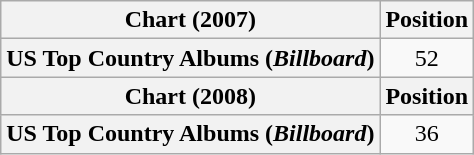<table class="wikitable plainrowheaders" style="text-align:center">
<tr>
<th scope="col">Chart (2007)</th>
<th scope="col">Position</th>
</tr>
<tr>
<th scope="row">US Top Country Albums (<em>Billboard</em>)</th>
<td>52</td>
</tr>
<tr>
<th scope="col">Chart (2008)</th>
<th scope="col">Position</th>
</tr>
<tr>
<th scope="row">US Top Country Albums (<em>Billboard</em>)</th>
<td>36</td>
</tr>
</table>
